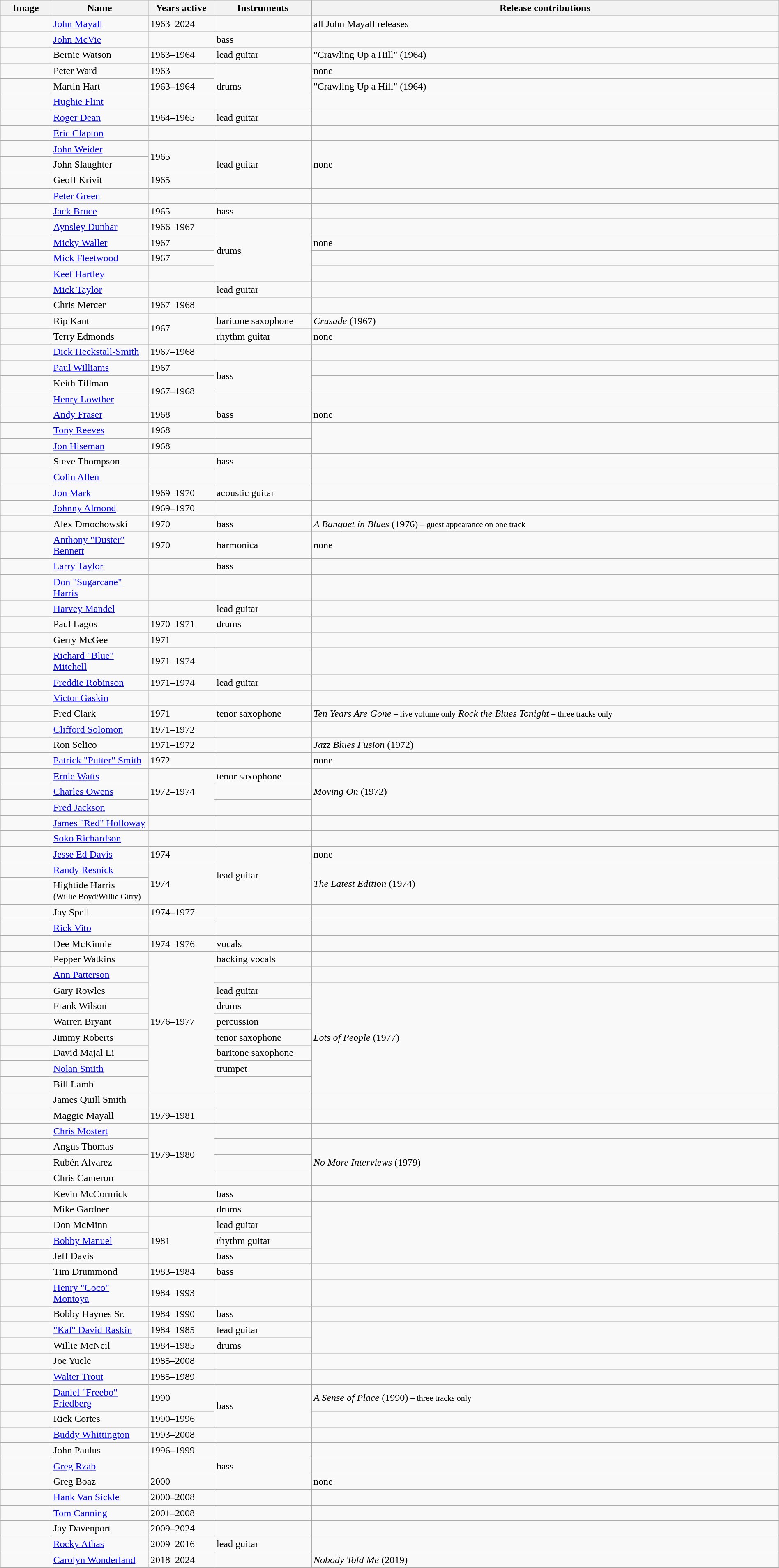<table class="wikitable" border="1" width="100%">
<tr>
<th width="75">Image</th>
<th width="150">Name</th>
<th width="100">Years active</th>
<th width="150">Instruments</th>
<th>Release contributions</th>
</tr>
<tr>
<td></td>
<td><a href='#'>John Mayall</a></td>
<td>1963–2024 </td>
<td></td>
<td>all John Mayall releases</td>
</tr>
<tr>
<td></td>
<td><a href='#'>John McVie</a></td>
<td></td>
<td>bass</td>
<td></td>
</tr>
<tr>
<td></td>
<td>Bernie Watson</td>
<td>1963–1964</td>
<td>lead guitar</td>
<td>"Crawling Up a Hill" (1964)</td>
</tr>
<tr>
<td></td>
<td>Peter Ward</td>
<td>1963</td>
<td rowspan="3">drums</td>
<td>none</td>
</tr>
<tr>
<td></td>
<td>Martin Hart</td>
<td>1963–1964</td>
<td>"Crawling Up a Hill" (1964)</td>
</tr>
<tr>
<td></td>
<td><a href='#'>Hughie Flint</a></td>
<td></td>
<td></td>
</tr>
<tr>
<td></td>
<td><a href='#'>Roger Dean</a></td>
<td>1964–1965 </td>
<td>lead guitar</td>
<td></td>
</tr>
<tr>
<td></td>
<td><a href='#'>Eric Clapton</a></td>
<td></td>
<td></td>
<td></td>
</tr>
<tr>
<td></td>
<td><a href='#'>John Weider</a></td>
<td rowspan="2">1965</td>
<td rowspan="3">lead guitar</td>
<td rowspan="3">none</td>
</tr>
<tr>
<td></td>
<td>John Slaughter</td>
</tr>
<tr>
<td></td>
<td>Geoff Krivit</td>
<td>1965 </td>
</tr>
<tr>
<td></td>
<td><a href='#'>Peter Green</a></td>
<td></td>
<td></td>
<td></td>
</tr>
<tr>
<td></td>
<td><a href='#'>Jack Bruce</a></td>
<td>1965 </td>
<td>bass</td>
<td></td>
</tr>
<tr>
<td></td>
<td><a href='#'>Aynsley Dunbar</a></td>
<td>1966–1967</td>
<td rowspan="4">drums</td>
<td></td>
</tr>
<tr>
<td></td>
<td><a href='#'>Micky Waller</a></td>
<td>1967 </td>
<td>none</td>
</tr>
<tr>
<td></td>
<td><a href='#'>Mick Fleetwood</a></td>
<td>1967</td>
<td></td>
</tr>
<tr>
<td></td>
<td><a href='#'>Keef Hartley</a></td>
<td></td>
<td></td>
</tr>
<tr>
<td></td>
<td><a href='#'>Mick Taylor</a></td>
<td></td>
<td>lead guitar</td>
<td></td>
</tr>
<tr>
<td></td>
<td>Chris Mercer</td>
<td>1967–1968</td>
<td></td>
<td></td>
</tr>
<tr>
<td></td>
<td>Rip Kant</td>
<td rowspan="2">1967</td>
<td>baritone saxophone</td>
<td><em>Crusade</em> (1967)</td>
</tr>
<tr>
<td></td>
<td>Terry Edmonds</td>
<td>rhythm guitar</td>
<td>none</td>
</tr>
<tr>
<td></td>
<td><a href='#'>Dick Heckstall-Smith</a></td>
<td>1967–1968 </td>
<td></td>
<td></td>
</tr>
<tr>
<td></td>
<td><a href='#'>Paul Williams</a></td>
<td>1967 </td>
<td rowspan="2">bass</td>
<td></td>
</tr>
<tr>
<td></td>
<td>Keith Tillman</td>
<td rowspan="2">1967–1968</td>
<td></td>
</tr>
<tr>
<td></td>
<td><a href='#'>Henry Lowther</a></td>
<td></td>
<td></td>
</tr>
<tr>
<td></td>
<td><a href='#'>Andy Fraser</a></td>
<td>1968 </td>
<td>bass</td>
<td>none</td>
</tr>
<tr>
<td></td>
<td><a href='#'>Tony Reeves</a></td>
<td>1968</td>
<td></td>
<td rowspan="2"></td>
</tr>
<tr>
<td></td>
<td><a href='#'>Jon Hiseman</a></td>
<td>1968 </td>
<td></td>
</tr>
<tr>
<td></td>
<td>Steve Thompson</td>
<td></td>
<td>bass</td>
<td></td>
</tr>
<tr>
<td></td>
<td><a href='#'>Colin Allen</a></td>
<td></td>
<td></td>
<td></td>
</tr>
<tr>
<td></td>
<td><a href='#'>Jon Mark</a></td>
<td>1969–1970 </td>
<td>acoustic guitar</td>
<td></td>
</tr>
<tr>
<td></td>
<td><a href='#'>Johnny Almond</a></td>
<td>1969–1970 </td>
<td></td>
<td></td>
</tr>
<tr>
<td></td>
<td>Alex Dmochowski</td>
<td>1970</td>
<td>bass</td>
<td><em>A Banquet in Blues</em> (1976) <small>– guest appearance on one track</small></td>
</tr>
<tr>
<td></td>
<td><a href='#'>Anthony "Duster" Bennett</a></td>
<td>1970 </td>
<td>harmonica</td>
<td>none</td>
</tr>
<tr>
<td></td>
<td><a href='#'>Larry Taylor</a></td>
<td></td>
<td>bass</td>
<td></td>
</tr>
<tr>
<td></td>
<td><a href='#'>Don "Sugarcane" Harris</a></td>
<td></td>
<td></td>
<td></td>
</tr>
<tr>
<td></td>
<td><a href='#'>Harvey Mandel</a></td>
<td></td>
<td>lead guitar</td>
<td></td>
</tr>
<tr>
<td></td>
<td>Paul Lagos</td>
<td>1970–1971 </td>
<td>drums</td>
<td></td>
</tr>
<tr>
<td></td>
<td>Gerry McGee</td>
<td>1971 </td>
<td></td>
<td></td>
</tr>
<tr>
<td></td>
<td><a href='#'>Richard "Blue" Mitchell</a></td>
<td>1971–1974 </td>
<td></td>
<td></td>
</tr>
<tr>
<td></td>
<td><a href='#'>Freddie Robinson</a></td>
<td>1971–1974 </td>
<td>lead guitar</td>
<td></td>
</tr>
<tr>
<td></td>
<td><a href='#'>Victor Gaskin</a></td>
<td></td>
<td></td>
<td></td>
</tr>
<tr>
<td></td>
<td>Fred Clark</td>
<td>1971</td>
<td>tenor saxophone</td>
<td><em>Ten Years Are Gone</em> <small>– live volume only</small> <em>Rock the Blues Tonight</em> <small>– three tracks only</small></td>
</tr>
<tr>
<td></td>
<td><a href='#'>Clifford Solomon</a></td>
<td>1971–1972 </td>
<td></td>
<td></td>
</tr>
<tr>
<td></td>
<td>Ron Selico</td>
<td>1971–1972</td>
<td></td>
<td><em>Jazz Blues Fusion</em> (1972)</td>
</tr>
<tr>
<td></td>
<td><a href='#'>Patrick "Putter" Smith</a></td>
<td>1972</td>
<td></td>
<td>none</td>
</tr>
<tr>
<td></td>
<td><a href='#'>Ernie Watts</a></td>
<td rowspan="3">1972–1974</td>
<td>tenor saxophone</td>
<td rowspan="3"><em>Moving On</em> (1972)</td>
</tr>
<tr>
<td></td>
<td><a href='#'>Charles Owens</a></td>
<td></td>
</tr>
<tr>
<td></td>
<td><a href='#'>Fred Jackson</a></td>
<td></td>
</tr>
<tr>
<td></td>
<td><a href='#'>James "Red" Holloway</a></td>
<td></td>
<td></td>
<td></td>
</tr>
<tr>
<td></td>
<td><a href='#'>Soko Richardson</a></td>
<td></td>
<td></td>
<td></td>
</tr>
<tr>
<td></td>
<td><a href='#'>Jesse Ed Davis</a></td>
<td>1974 </td>
<td rowspan="3">lead guitar</td>
<td>none</td>
</tr>
<tr>
<td></td>
<td><a href='#'>Randy Resnick</a></td>
<td rowspan="2">1974</td>
<td rowspan="2"><em>The Latest Edition</em> (1974)</td>
</tr>
<tr>
<td></td>
<td>Hightide Harris<br><small>(Willie Boyd/Willie Gitry)</small></td>
</tr>
<tr>
<td></td>
<td>Jay Spell</td>
<td>1974–1977 </td>
<td></td>
<td></td>
</tr>
<tr>
<td></td>
<td><a href='#'>Rick Vito</a></td>
<td></td>
<td></td>
<td></td>
</tr>
<tr>
<td></td>
<td>Dee McKinnie</td>
<td>1974–1976</td>
<td>vocals</td>
<td></td>
</tr>
<tr>
<td></td>
<td>Pepper Watkins</td>
<td rowspan="9">1976–1977</td>
<td>backing vocals</td>
<td></td>
</tr>
<tr>
<td></td>
<td><a href='#'>Ann Patterson</a></td>
<td></td>
<td></td>
</tr>
<tr>
<td></td>
<td>Gary Rowles</td>
<td>lead guitar</td>
<td rowspan="7"><em>Lots of People</em> (1977)</td>
</tr>
<tr>
<td></td>
<td>Frank Wilson</td>
<td>drums</td>
</tr>
<tr>
<td></td>
<td>Warren Bryant</td>
<td>percussion</td>
</tr>
<tr>
<td></td>
<td>Jimmy Roberts</td>
<td>tenor saxophone</td>
</tr>
<tr>
<td></td>
<td>David Majal Li</td>
<td>baritone saxophone</td>
</tr>
<tr>
<td></td>
<td><a href='#'>Nolan Smith</a></td>
<td>trumpet</td>
</tr>
<tr>
<td></td>
<td>Bill Lamb</td>
<td></td>
</tr>
<tr>
<td></td>
<td>James Quill Smith</td>
<td></td>
<td></td>
<td></td>
</tr>
<tr>
<td></td>
<td>Maggie Mayall<br></td>
<td>1979–1981</td>
<td></td>
<td></td>
</tr>
<tr>
<td></td>
<td><a href='#'>Chris Mostert</a></td>
<td rowspan="4">1979–1980</td>
<td></td>
<td></td>
</tr>
<tr>
<td></td>
<td>Angus Thomas</td>
<td></td>
<td rowspan="3"><em>No More Interviews</em> (1979)</td>
</tr>
<tr>
<td></td>
<td>Rubén Alvarez</td>
<td></td>
</tr>
<tr>
<td></td>
<td>Chris Cameron</td>
<td></td>
</tr>
<tr>
<td></td>
<td>Kevin McCormick</td>
<td></td>
<td>bass</td>
<td></td>
</tr>
<tr>
<td></td>
<td>Mike Gardner</td>
<td></td>
<td>drums</td>
<td rowspan="4"></td>
</tr>
<tr>
<td></td>
<td>Don McMinn</td>
<td rowspan="3">1981</td>
<td>lead guitar</td>
</tr>
<tr>
<td></td>
<td><a href='#'>Bobby Manuel</a></td>
<td>rhythm guitar</td>
</tr>
<tr>
<td></td>
<td>Jeff Davis</td>
<td>bass</td>
</tr>
<tr>
<td></td>
<td>Tim Drummond</td>
<td>1983–1984 </td>
<td>bass</td>
<td></td>
</tr>
<tr>
<td></td>
<td><a href='#'>Henry "Coco" Montoya</a></td>
<td>1984–1993</td>
<td></td>
<td></td>
</tr>
<tr>
<td></td>
<td>Bobby Haynes Sr.</td>
<td>1984–1990 </td>
<td>bass</td>
<td></td>
</tr>
<tr>
<td></td>
<td><a href='#'>"Kal" David Raskin</a></td>
<td>1984–1985 </td>
<td>lead guitar</td>
<td rowspan="2"></td>
</tr>
<tr>
<td></td>
<td>Willie McNeil</td>
<td>1984–1985</td>
<td>drums</td>
</tr>
<tr>
<td></td>
<td>Joe Yuele</td>
<td>1985–2008</td>
<td></td>
<td></td>
</tr>
<tr>
<td></td>
<td><a href='#'>Walter Trout</a></td>
<td>1985–1989</td>
<td></td>
<td></td>
</tr>
<tr>
<td></td>
<td><a href='#'>Daniel "Freebo" Friedberg</a></td>
<td>1990</td>
<td rowspan="2">bass</td>
<td><em>A Sense of Place</em> (1990) <small>– three tracks only</small></td>
</tr>
<tr>
<td></td>
<td>Rick Cortes</td>
<td>1990–1996</td>
<td></td>
</tr>
<tr>
<td></td>
<td><a href='#'>Buddy Whittington</a></td>
<td>1993–2008</td>
<td></td>
<td></td>
</tr>
<tr>
<td></td>
<td>John Paulus</td>
<td>1996–1999</td>
<td rowspan="3">bass</td>
<td></td>
</tr>
<tr>
<td></td>
<td><a href='#'>Greg Rzab</a></td>
<td></td>
<td></td>
</tr>
<tr>
<td></td>
<td>Greg Boaz</td>
<td>2000</td>
<td>none</td>
</tr>
<tr>
<td></td>
<td><a href='#'>Hank Van Sickle</a></td>
<td>2000–2008</td>
<td></td>
<td></td>
</tr>
<tr>
<td></td>
<td><a href='#'>Tom Canning</a></td>
<td>2001–2008</td>
<td></td>
<td></td>
</tr>
<tr>
<td></td>
<td>Jay Davenport</td>
<td>2009–2024</td>
<td></td>
<td></td>
</tr>
<tr>
<td></td>
<td><a href='#'>Rocky Athas</a></td>
<td>2009–2016</td>
<td>lead guitar</td>
<td></td>
</tr>
<tr>
<td></td>
<td><a href='#'>Carolyn Wonderland</a></td>
<td>2018–2024</td>
<td></td>
<td><em>Nobody Told Me</em> (2019)</td>
</tr>
</table>
